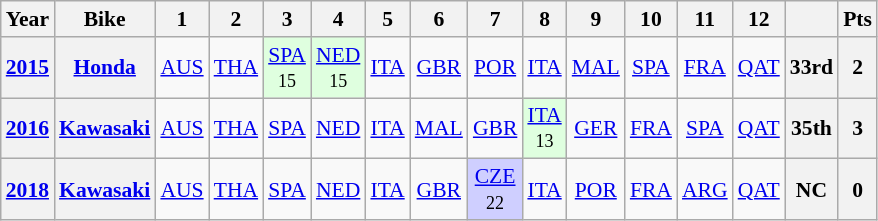<table class="wikitable" style="text-align:center; font-size:90%">
<tr>
<th>Year</th>
<th>Bike</th>
<th>1</th>
<th>2</th>
<th>3</th>
<th>4</th>
<th>5</th>
<th>6</th>
<th>7</th>
<th>8</th>
<th>9</th>
<th>10</th>
<th>11</th>
<th>12</th>
<th></th>
<th>Pts</th>
</tr>
<tr>
<th><a href='#'>2015</a></th>
<th><a href='#'>Honda</a></th>
<td><a href='#'>AUS</a></td>
<td><a href='#'>THA</a></td>
<td style="background:#DFFFDF;"><a href='#'>SPA</a><br><small>15</small></td>
<td style="background:#DFFFDF;"><a href='#'>NED</a><br><small>15</small></td>
<td><a href='#'>ITA</a></td>
<td><a href='#'>GBR</a></td>
<td><a href='#'>POR</a></td>
<td><a href='#'>ITA</a></td>
<td><a href='#'>MAL</a></td>
<td><a href='#'>SPA</a></td>
<td><a href='#'>FRA</a></td>
<td><a href='#'>QAT</a></td>
<th>33rd</th>
<th>2</th>
</tr>
<tr>
<th><a href='#'>2016</a></th>
<th><a href='#'>Kawasaki</a></th>
<td><a href='#'>AUS</a></td>
<td><a href='#'>THA</a></td>
<td><a href='#'>SPA</a></td>
<td><a href='#'>NED</a></td>
<td><a href='#'>ITA</a></td>
<td><a href='#'>MAL</a></td>
<td><a href='#'>GBR</a></td>
<td style="background:#DFFFDF;"><a href='#'>ITA</a><br><small>13</small></td>
<td><a href='#'>GER</a></td>
<td><a href='#'>FRA</a></td>
<td><a href='#'>SPA</a></td>
<td><a href='#'>QAT</a></td>
<th>35th</th>
<th>3</th>
</tr>
<tr>
<th><a href='#'>2018</a></th>
<th><a href='#'>Kawasaki</a></th>
<td><a href='#'>AUS</a></td>
<td><a href='#'>THA</a></td>
<td><a href='#'>SPA</a></td>
<td><a href='#'>NED</a></td>
<td><a href='#'>ITA</a></td>
<td><a href='#'>GBR</a></td>
<td style="background:#CFCFFF;"><a href='#'>CZE</a><br><small>22</small></td>
<td><a href='#'>ITA</a></td>
<td><a href='#'>POR</a></td>
<td><a href='#'>FRA</a></td>
<td><a href='#'>ARG</a></td>
<td><a href='#'>QAT</a></td>
<th>NC</th>
<th>0</th>
</tr>
</table>
